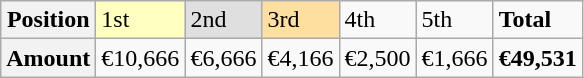<table class="wikitable">
<tr>
<th>Position</th>
<td bgcolor="#ffffbf">1st</td>
<td bgcolor="#dfdfdf">2nd</td>
<td bgcolor="#ffdf9f">3rd</td>
<td>4th</td>
<td>5th</td>
<td><strong>Total</strong></td>
</tr>
<tr>
<th>Amount</th>
<td>€10,666</td>
<td>€6,666</td>
<td>€4,166</td>
<td>€2,500</td>
<td>€1,666</td>
<td><strong>€49,531</strong></td>
</tr>
</table>
